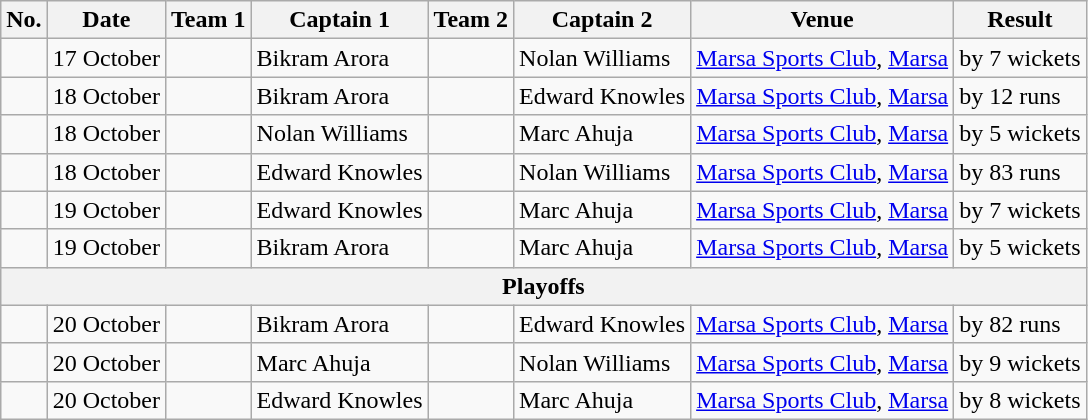<table class="wikitable">
<tr>
<th>No.</th>
<th>Date</th>
<th>Team 1</th>
<th>Captain 1</th>
<th>Team 2</th>
<th>Captain 2</th>
<th>Venue</th>
<th>Result</th>
</tr>
<tr>
<td></td>
<td>17 October</td>
<td></td>
<td>Bikram Arora</td>
<td></td>
<td>Nolan Williams</td>
<td><a href='#'>Marsa Sports Club</a>, <a href='#'>Marsa</a></td>
<td> by 7 wickets</td>
</tr>
<tr>
<td></td>
<td>18 October</td>
<td></td>
<td>Bikram Arora</td>
<td></td>
<td>Edward Knowles</td>
<td><a href='#'>Marsa Sports Club</a>, <a href='#'>Marsa</a></td>
<td> by 12 runs</td>
</tr>
<tr>
<td></td>
<td>18 October</td>
<td></td>
<td>Nolan Williams</td>
<td></td>
<td>Marc Ahuja</td>
<td><a href='#'>Marsa Sports Club</a>, <a href='#'>Marsa</a></td>
<td> by 5 wickets</td>
</tr>
<tr>
<td></td>
<td>18 October</td>
<td></td>
<td>Edward Knowles</td>
<td></td>
<td>Nolan Williams</td>
<td><a href='#'>Marsa Sports Club</a>, <a href='#'>Marsa</a></td>
<td> by 83 runs</td>
</tr>
<tr>
<td></td>
<td>19 October</td>
<td></td>
<td>Edward Knowles</td>
<td></td>
<td>Marc Ahuja</td>
<td><a href='#'>Marsa Sports Club</a>, <a href='#'>Marsa</a></td>
<td> by 7 wickets</td>
</tr>
<tr>
<td></td>
<td>19 October</td>
<td></td>
<td>Bikram Arora</td>
<td></td>
<td>Marc Ahuja</td>
<td><a href='#'>Marsa Sports Club</a>, <a href='#'>Marsa</a></td>
<td> by 5 wickets</td>
</tr>
<tr>
<th colspan="9">Playoffs</th>
</tr>
<tr>
<td></td>
<td>20 October</td>
<td></td>
<td>Bikram Arora</td>
<td></td>
<td>Edward Knowles</td>
<td><a href='#'>Marsa Sports Club</a>, <a href='#'>Marsa</a></td>
<td> by 82 runs</td>
</tr>
<tr>
<td></td>
<td>20 October</td>
<td></td>
<td>Marc Ahuja</td>
<td></td>
<td>Nolan Williams</td>
<td><a href='#'>Marsa Sports Club</a>, <a href='#'>Marsa</a></td>
<td> by 9 wickets</td>
</tr>
<tr>
<td></td>
<td>20 October</td>
<td></td>
<td>Edward Knowles</td>
<td></td>
<td>Marc Ahuja</td>
<td><a href='#'>Marsa Sports Club</a>, <a href='#'>Marsa</a></td>
<td> by 8 wickets</td>
</tr>
</table>
